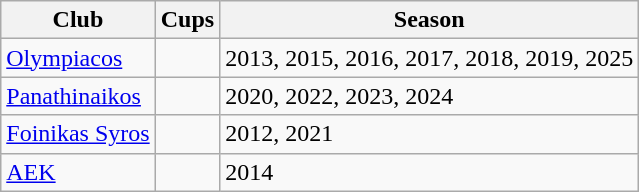<table class="wikitable">
<tr>
<th>Club</th>
<th>Cups</th>
<th>Season</th>
</tr>
<tr>
<td><a href='#'>Olympiacos</a></td>
<td></td>
<td>2013, 2015, 2016, 2017, 2018, 2019, 2025</td>
</tr>
<tr>
<td><a href='#'>Panathinaikos</a></td>
<td></td>
<td>2020, 2022, 2023, 2024</td>
</tr>
<tr>
<td><a href='#'>Foinikas Syros</a></td>
<td></td>
<td>2012, 2021</td>
</tr>
<tr>
<td><a href='#'>AEK</a></td>
<td></td>
<td>2014</td>
</tr>
</table>
